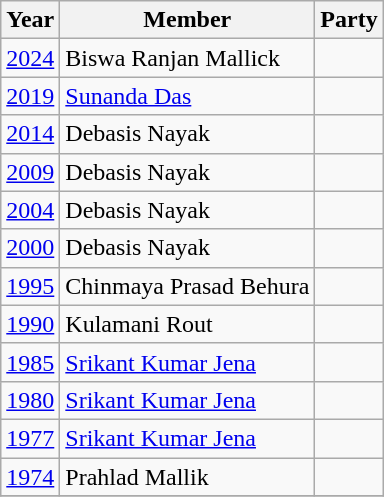<table class="wikitable sortable">
<tr>
<th>Year</th>
<th>Member</th>
<th colspan=2>Party</th>
</tr>
<tr>
<td><a href='#'>2024</a></td>
<td>Biswa Ranjan Mallick</td>
<td></td>
</tr>
<tr>
<td><a href='#'>2019</a></td>
<td><a href='#'>Sunanda Das</a></td>
<td></td>
</tr>
<tr>
<td><a href='#'>2014</a></td>
<td>Debasis Nayak</td>
<td></td>
</tr>
<tr>
<td><a href='#'>2009</a></td>
<td>Debasis Nayak</td>
<td></td>
</tr>
<tr>
<td><a href='#'>2004</a></td>
<td>Debasis Nayak</td>
<td></td>
</tr>
<tr>
<td><a href='#'>2000</a></td>
<td>Debasis Nayak</td>
<td></td>
</tr>
<tr>
<td><a href='#'>1995</a></td>
<td>Chinmaya Prasad Behura</td>
<td></td>
</tr>
<tr>
<td><a href='#'>1990</a></td>
<td>Kulamani Rout</td>
<td></td>
</tr>
<tr>
<td><a href='#'>1985</a></td>
<td><a href='#'>Srikant Kumar Jena</a></td>
<td></td>
</tr>
<tr>
<td><a href='#'>1980</a></td>
<td><a href='#'>Srikant Kumar Jena</a></td>
<td></td>
</tr>
<tr>
<td><a href='#'>1977</a></td>
<td><a href='#'>Srikant Kumar Jena</a></td>
<td></td>
</tr>
<tr>
<td><a href='#'>1974</a></td>
<td>Prahlad Mallik</td>
<td></td>
</tr>
<tr>
</tr>
</table>
